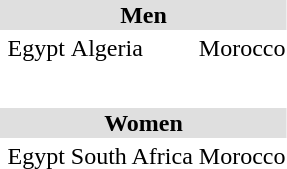<table>
<tr bgcolor="DFDFDF">
<td colspan="4" align="center"><strong>Men</strong></td>
</tr>
<tr>
<th scope=row style="text-align:left"></th>
<td> Egypt<br></td>
<td valign=top> Algeria<br></td>
<td valign=top> Morocco<br></td>
</tr>
<tr>
<th scope=row style="text-align:left"></th>
<td></td>
<td></td>
<td></td>
</tr>
<tr>
<th scope=row style="text-align:left"></th>
<td></td>
<td></td>
<td></td>
</tr>
<tr>
<th scope=row style="text-align:left"></th>
<td></td>
<td></td>
<td></td>
</tr>
<tr>
<th scope=row style="text-align:left"></th>
<td></td>
<td></td>
<td></td>
</tr>
<tr>
<th scope=row style="text-align:left"></th>
<td></td>
<td></td>
<td></td>
</tr>
<tr>
<th scope=row style="text-align:left"></th>
<td></td>
<td></td>
<td></td>
</tr>
<tr>
<th scope=row style="text-align:left"></th>
<td></td>
<td></td>
<td></td>
</tr>
<tr bgcolor="DFDFDF">
<td colspan="4" align="center"><strong>Women</strong></td>
</tr>
<tr>
<th scope=row style="text-align:left"></th>
<td> Egypt<br></td>
<td> South Africa<br></td>
<td> Morocco<br></td>
</tr>
<tr>
<th scope=row style="text-align:left"></th>
<td></td>
<td></td>
<td></td>
</tr>
<tr>
<th scope=row style="text-align:left"></th>
<td></td>
<td></td>
<td></td>
</tr>
<tr>
<th scope=row style="text-align:left"></th>
<td></td>
<td></td>
<td></td>
</tr>
<tr>
<th scope=row style="text-align:left"></th>
<td></td>
<td></td>
<td></td>
</tr>
<tr>
<th scope=row style="text-align:left"></th>
<td></td>
<td></td>
<td></td>
</tr>
</table>
